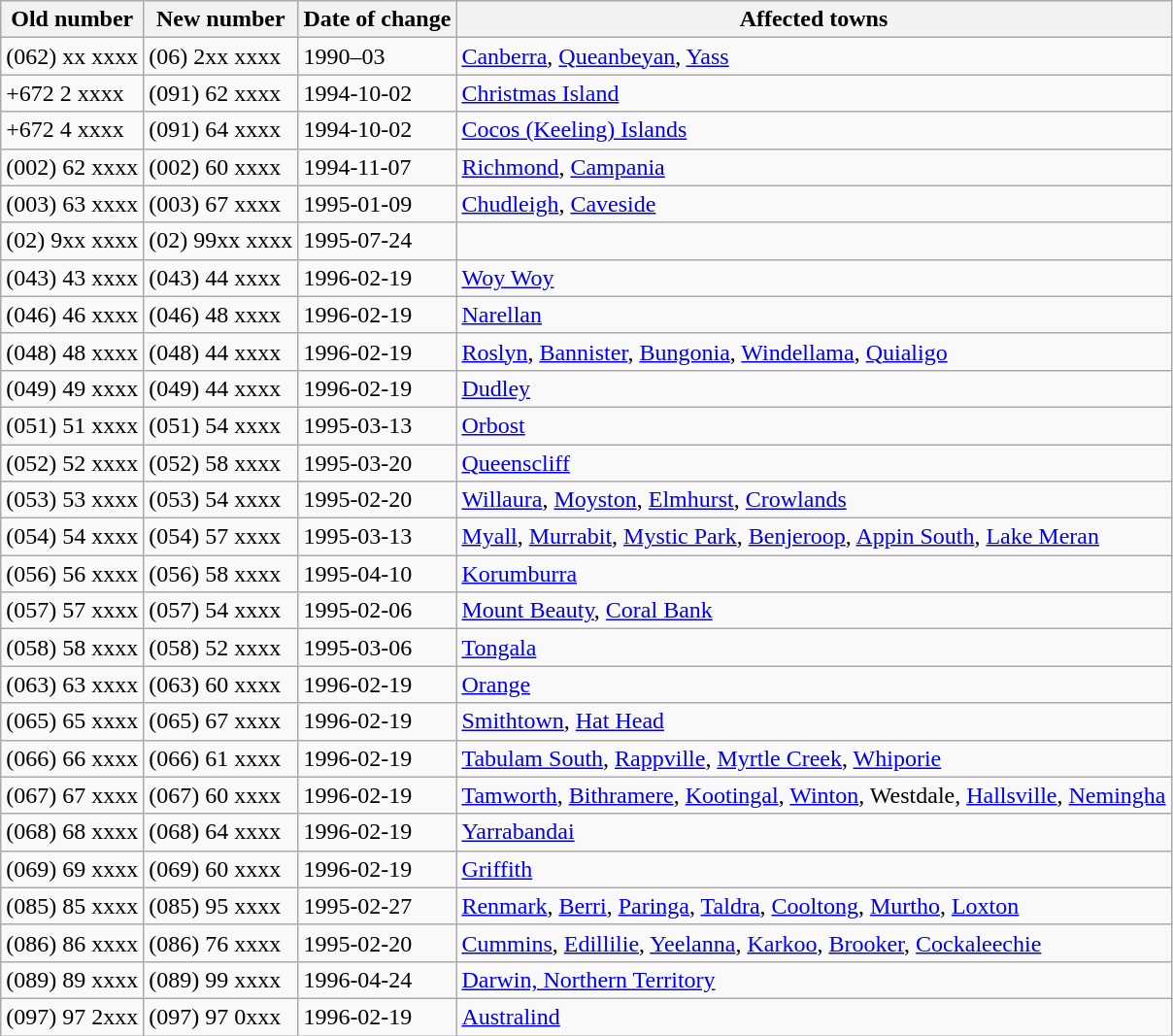<table class="sortable wikitable">
<tr>
<th>Old number</th>
<th>New number</th>
<th>Date of change</th>
<th>Affected towns</th>
</tr>
<tr>
<td>(062) xx xxxx</td>
<td>(06) 2xx xxxx</td>
<td>1990–03</td>
<td><a href='#'>Canberra</a>, <a href='#'>Queanbeyan</a>, <a href='#'>Yass</a></td>
</tr>
<tr>
<td>+672 2 xxxx</td>
<td>(091) 62 xxxx</td>
<td>1994-10-02</td>
<td><a href='#'>Christmas Island</a></td>
</tr>
<tr>
<td>+672 4 xxxx</td>
<td>(091) 64 xxxx</td>
<td>1994-10-02</td>
<td><a href='#'>Cocos (Keeling) Islands</a></td>
</tr>
<tr>
<td>(002) 62 xxxx</td>
<td>(002) 60 xxxx</td>
<td>1994-11-07</td>
<td><a href='#'>Richmond</a>, <a href='#'>Campania</a></td>
</tr>
<tr>
<td>(003) 63 xxxx</td>
<td>(003) 67 xxxx</td>
<td>1995-01-09</td>
<td><a href='#'>Chudleigh</a>, <a href='#'>Caveside</a></td>
</tr>
<tr>
<td>(02) 9xx xxxx</td>
<td>(02) 99xx xxxx</td>
<td>1995-07-24</td>
</tr>
<tr>
<td>(043) 43 xxxx</td>
<td>(043) 44 xxxx</td>
<td>1996-02-19</td>
<td><a href='#'>Woy Woy</a></td>
</tr>
<tr>
<td>(046) 46 xxxx</td>
<td>(046) 48 xxxx</td>
<td>1996-02-19</td>
<td><a href='#'>Narellan</a></td>
</tr>
<tr>
<td>(048) 48 xxxx</td>
<td>(048) 44 xxxx</td>
<td>1996-02-19</td>
<td><a href='#'>Roslyn</a>, <a href='#'>Bannister</a>, <a href='#'>Bungonia</a>, <a href='#'>Windellama</a>, <a href='#'>Quialigo</a></td>
</tr>
<tr>
<td>(049) 49 xxxx</td>
<td>(049) 44 xxxx</td>
<td>1996-02-19</td>
<td><a href='#'>Dudley</a></td>
</tr>
<tr>
<td>(051) 51 xxxx</td>
<td>(051) 54 xxxx</td>
<td>1995-03-13</td>
<td><a href='#'>Orbost</a></td>
</tr>
<tr>
<td>(052) 52 xxxx</td>
<td>(052) 58 xxxx</td>
<td>1995-03-20</td>
<td><a href='#'>Queenscliff</a></td>
</tr>
<tr>
<td>(053) 53 xxxx</td>
<td>(053) 54 xxxx</td>
<td>1995-02-20</td>
<td><a href='#'>Willaura</a>, <a href='#'>Moyston</a>, <a href='#'>Elmhurst</a>, <a href='#'>Crowlands</a></td>
</tr>
<tr>
<td>(054) 54 xxxx</td>
<td>(054) 57 xxxx</td>
<td>1995-03-13</td>
<td><a href='#'>Myall</a>, <a href='#'>Murrabit</a>, <a href='#'>Mystic Park</a>, <a href='#'>Benjeroop</a>, <a href='#'>Appin South</a>, <a href='#'>Lake Meran</a></td>
</tr>
<tr>
<td>(056) 56 xxxx</td>
<td>(056) 58 xxxx</td>
<td>1995-04-10</td>
<td><a href='#'>Korumburra</a></td>
</tr>
<tr>
<td>(057) 57 xxxx</td>
<td>(057) 54 xxxx</td>
<td>1995-02-06</td>
<td><a href='#'>Mount Beauty</a>, <a href='#'>Coral Bank</a></td>
</tr>
<tr>
<td>(058) 58 xxxx</td>
<td>(058) 52 xxxx</td>
<td>1995-03-06</td>
<td><a href='#'>Tongala</a></td>
</tr>
<tr>
<td>(063) 63 xxxx</td>
<td>(063) 60 xxxx</td>
<td>1996-02-19</td>
<td><a href='#'>Orange</a></td>
</tr>
<tr>
<td>(065) 65 xxxx</td>
<td>(065) 67 xxxx</td>
<td>1996-02-19</td>
<td><a href='#'>Smithtown</a>, <a href='#'>Hat Head</a></td>
</tr>
<tr>
<td>(066) 66 xxxx</td>
<td>(066) 61 xxxx</td>
<td>1996-02-19</td>
<td><a href='#'>Tabulam South</a>, <a href='#'>Rappville</a>, <a href='#'>Myrtle Creek</a>, <a href='#'>Whiporie</a></td>
</tr>
<tr>
<td>(067) 67 xxxx</td>
<td>(067) 60 xxxx</td>
<td>1996-02-19</td>
<td><a href='#'>Tamworth</a>, <a href='#'>Bithramere</a>, <a href='#'>Kootingal</a>, <a href='#'>Winton</a>, Westdale, <a href='#'>Hallsville</a>, <a href='#'>Nemingha</a></td>
</tr>
<tr>
<td>(068) 68 xxxx</td>
<td>(068) 64 xxxx</td>
<td>1996-02-19</td>
<td><a href='#'>Yarrabandai</a></td>
</tr>
<tr>
<td>(069) 69 xxxx</td>
<td>(069) 60 xxxx</td>
<td>1996-02-19</td>
<td><a href='#'>Griffith</a></td>
</tr>
<tr>
<td>(085) 85 xxxx</td>
<td>(085) 95 xxxx</td>
<td>1995-02-27</td>
<td><a href='#'>Renmark</a>, <a href='#'>Berri</a>, <a href='#'>Paringa</a>, <a href='#'>Taldra</a>, <a href='#'>Cooltong</a>, <a href='#'>Murtho</a>, <a href='#'>Loxton</a></td>
</tr>
<tr>
<td>(086) 86 xxxx</td>
<td>(086) 76 xxxx</td>
<td>1995-02-20</td>
<td><a href='#'>Cummins</a>, <a href='#'>Edillilie</a>, <a href='#'>Yeelanna</a>, <a href='#'>Karkoo</a>, <a href='#'>Brooker</a>, <a href='#'>Cockaleechie</a></td>
</tr>
<tr>
<td>(089) 89 xxxx</td>
<td>(089) 99 xxxx</td>
<td>1996-04-24</td>
<td><a href='#'>Darwin, Northern Territory</a></td>
</tr>
<tr>
<td>(097) 97 2xxx</td>
<td>(097) 97 0xxx</td>
<td>1996-02-19</td>
<td><a href='#'>Australind</a></td>
</tr>
</table>
